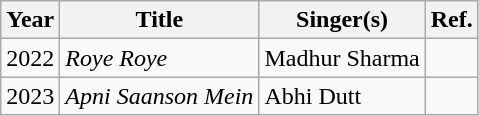<table class="wikitable sortable">
<tr>
<th>Year</th>
<th>Title</th>
<th>Singer(s)</th>
<th class="unsortable">Ref.</th>
</tr>
<tr>
<td>2022</td>
<td><em>Roye Roye</em></td>
<td>Madhur Sharma</td>
<td></td>
</tr>
<tr>
<td>2023</td>
<td><em>Apni Saanson Mein</em></td>
<td>Abhi Dutt</td>
<td></td>
</tr>
</table>
